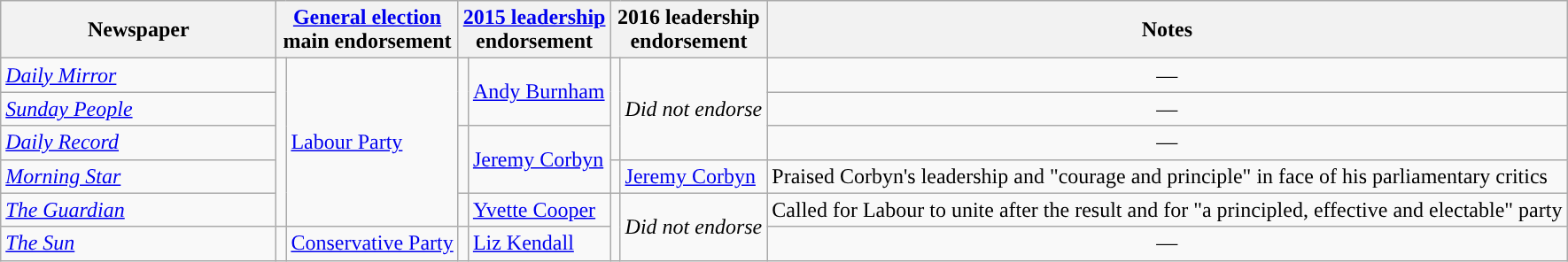<table class="wikitable">
<tr>
<th style="width:200px;">Newspaper</th>
<th colspan=2><a href='#'>General election</a><br>main endorsement</th>
<th colspan=2><a href='#'>2015 leadership</a><br>endorsement</th>
<th colspan=2>2016 leadership<br>endorsement</th>
<th>Notes</th>
</tr>
<tr>
<td><em><a href='#'>Daily Mirror</a></em></td>
<td rowspan="5" style="background-color: "></td>
<td rowspan="5"><a href='#'>Labour Party</a></td>
<td rowspan="2" style="background-color: "></td>
<td rowspan="2"><a href='#'>Andy Burnham</a></td>
<td rowspan="3" style="background-color: "></td>
<td rowspan="3"><em>Did not endorse</em></td>
<td style="text-align: center;">—</td>
</tr>
<tr>
<td><em><a href='#'>Sunday People</a></em></td>
<td style="text-align: center;">—</td>
</tr>
<tr>
<td><em><a href='#'>Daily Record</a></em></td>
<td rowspan="2" style="background-color: "></td>
<td rowspan="2"><a href='#'>Jeremy Corbyn</a></td>
<td style="text-align: center;">—</td>
</tr>
<tr>
<td><em><a href='#'>Morning Star</a></em></td>
<td rowspan="1" style="background-color: "></td>
<td rowspan="1"><a href='#'>Jeremy Corbyn</a></td>
<td>Praised Corbyn's leadership and "courage and principle" in face of his parliamentary critics</td>
</tr>
<tr>
<td><em><a href='#'>The Guardian</a></em></td>
<td rowspan="1" style="background-color: "></td>
<td><a href='#'>Yvette Cooper</a></td>
<td rowspan="2" style="background-color: "></td>
<td rowspan="2"><em>Did not endorse</em></td>
<td>Called for Labour to unite after the result and for "a principled, effective and electable" party </td>
</tr>
<tr>
<td><em><a href='#'>The Sun</a></em></td>
<td style="background-color: "></td>
<td><a href='#'>Conservative Party</a></td>
<td rowspan="1" style="background-color: "></td>
<td rowspan="1"><a href='#'>Liz Kendall</a></td>
<td style="text-align: center;">—</td>
</tr>
</table>
